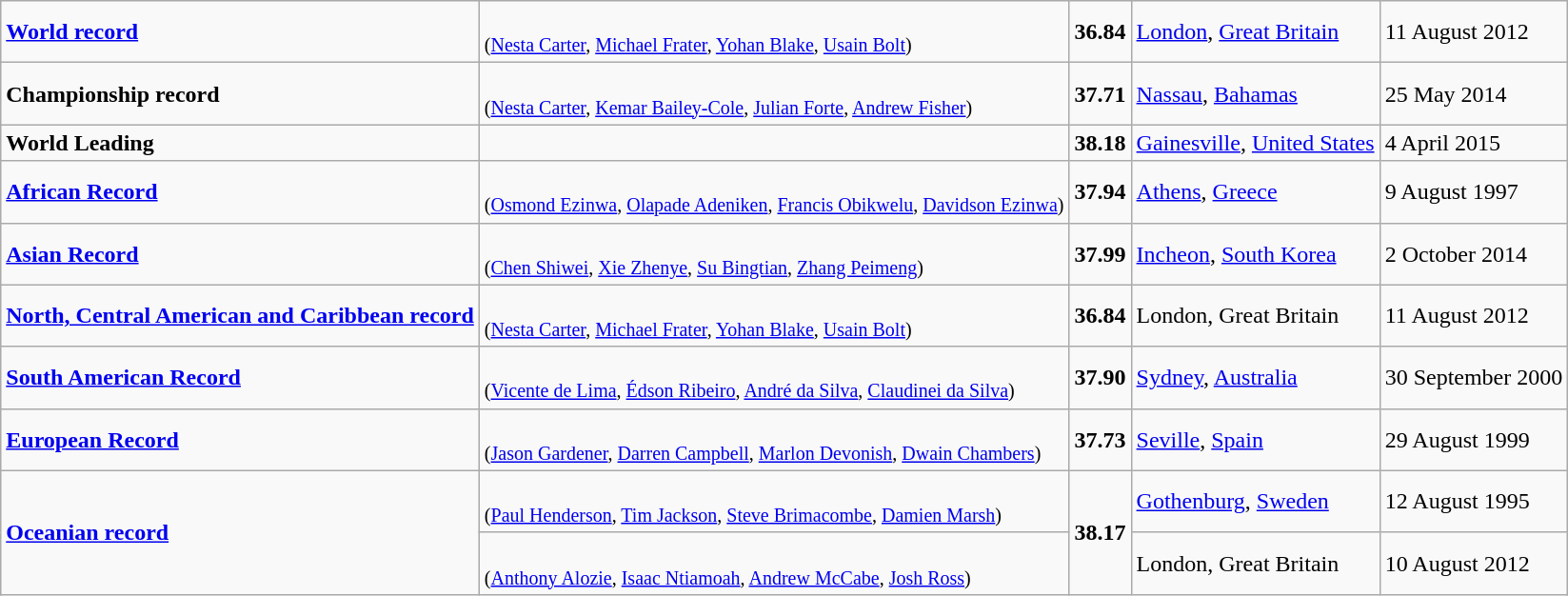<table class="wikitable">
<tr>
<td><strong><a href='#'>World record</a></strong></td>
<td><br><small>(<a href='#'>Nesta Carter</a>, <a href='#'>Michael Frater</a>, <a href='#'>Yohan Blake</a>, <a href='#'>Usain Bolt</a>)</small></td>
<td><strong>36.84</strong></td>
<td> <a href='#'>London</a>, <a href='#'>Great Britain</a></td>
<td>11 August 2012</td>
</tr>
<tr>
<td><strong>Championship record</strong></td>
<td><br><small>(<a href='#'>Nesta Carter</a>, <a href='#'>Kemar Bailey-Cole</a>, <a href='#'>Julian Forte</a>, <a href='#'>Andrew Fisher</a>)</small></td>
<td><strong>37.71</strong></td>
<td> <a href='#'>Nassau</a>, <a href='#'>Bahamas</a></td>
<td>25 May 2014</td>
</tr>
<tr>
<td><strong>World Leading</strong></td>
<td></td>
<td><strong>38.18</strong></td>
<td> <a href='#'>Gainesville</a>, <a href='#'>United States</a></td>
<td>4 April 2015</td>
</tr>
<tr>
<td><strong><a href='#'>African Record</a></strong></td>
<td><br><small>(<a href='#'>Osmond Ezinwa</a>, <a href='#'>Olapade Adeniken</a>, <a href='#'>Francis Obikwelu</a>, <a href='#'>Davidson Ezinwa</a>)</small></td>
<td><strong>37.94</strong></td>
<td> <a href='#'>Athens</a>, <a href='#'>Greece</a></td>
<td>9 August 1997</td>
</tr>
<tr>
<td><strong><a href='#'>Asian Record</a></strong></td>
<td><br><small>(<a href='#'>Chen Shiwei</a>, <a href='#'>Xie Zhenye</a>, <a href='#'>Su Bingtian</a>, <a href='#'>Zhang Peimeng</a>)</small></td>
<td><strong>37.99</strong></td>
<td> <a href='#'>Incheon</a>, <a href='#'>South Korea</a></td>
<td>2 October 2014</td>
</tr>
<tr>
<td><strong><a href='#'>North, Central American and Caribbean record</a></strong></td>
<td><br><small>(<a href='#'>Nesta Carter</a>, <a href='#'>Michael Frater</a>, <a href='#'>Yohan Blake</a>, <a href='#'>Usain Bolt</a>)</small></td>
<td><strong>36.84</strong></td>
<td> London, Great Britain</td>
<td>11 August 2012</td>
</tr>
<tr>
<td><strong><a href='#'>South American Record</a></strong></td>
<td><br><small>(<a href='#'>Vicente de Lima</a>, <a href='#'>Édson Ribeiro</a>, <a href='#'>André da Silva</a>, <a href='#'>Claudinei da Silva</a>)</small></td>
<td><strong>37.90</strong></td>
<td> <a href='#'>Sydney</a>, <a href='#'>Australia</a></td>
<td>30 September 2000</td>
</tr>
<tr>
<td><strong><a href='#'>European Record</a></strong></td>
<td><br><small>(<a href='#'>Jason Gardener</a>, <a href='#'>Darren Campbell</a>, <a href='#'>Marlon Devonish</a>, <a href='#'>Dwain Chambers</a>)</small></td>
<td><strong>37.73</strong></td>
<td> <a href='#'>Seville</a>, <a href='#'>Spain</a></td>
<td>29 August 1999</td>
</tr>
<tr>
<td rowspan=2><strong><a href='#'>Oceanian record</a></strong></td>
<td><br><small>(<a href='#'>Paul Henderson</a>, <a href='#'>Tim Jackson</a>, <a href='#'>Steve Brimacombe</a>, <a href='#'>Damien Marsh</a>)</small></td>
<td rowspan=2><strong>38.17</strong></td>
<td> <a href='#'>Gothenburg</a>, <a href='#'>Sweden</a></td>
<td>12 August 1995</td>
</tr>
<tr>
<td><br><small>(<a href='#'>Anthony Alozie</a>, <a href='#'>Isaac Ntiamoah</a>, <a href='#'>Andrew McCabe</a>, <a href='#'>Josh Ross</a>)</small></td>
<td> London, Great Britain</td>
<td>10 August 2012</td>
</tr>
</table>
